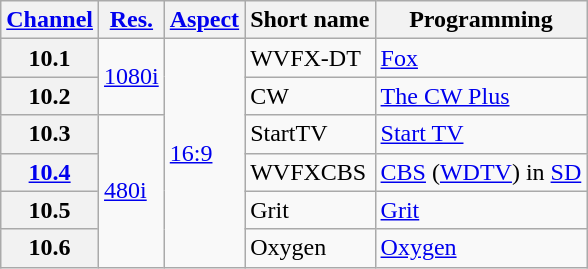<table class="wikitable">
<tr>
<th><a href='#'>Channel</a></th>
<th><a href='#'>Res.</a></th>
<th><a href='#'>Aspect</a></th>
<th>Short name</th>
<th>Programming</th>
</tr>
<tr>
<th scope = "row">10.1</th>
<td rowspan="2"><a href='#'>1080i</a></td>
<td rowspan="6"><a href='#'>16:9</a></td>
<td>WVFX-DT</td>
<td><a href='#'>Fox</a></td>
</tr>
<tr>
<th scope = "row">10.2</th>
<td>CW</td>
<td><a href='#'>The CW Plus</a></td>
</tr>
<tr>
<th scope = "row">10.3</th>
<td rowspan="4"><a href='#'>480i</a></td>
<td>StartTV</td>
<td><a href='#'>Start TV</a></td>
</tr>
<tr>
<th><a href='#'>10.4</a></th>
<td>WVFXCBS</td>
<td><a href='#'>CBS</a> (<a href='#'>WDTV</a>) in <a href='#'>SD</a></td>
</tr>
<tr>
<th scope="row">10.5</th>
<td>Grit</td>
<td><a href='#'>Grit</a></td>
</tr>
<tr>
<th>10.6</th>
<td>Oxygen</td>
<td><a href='#'>Oxygen</a></td>
</tr>
</table>
